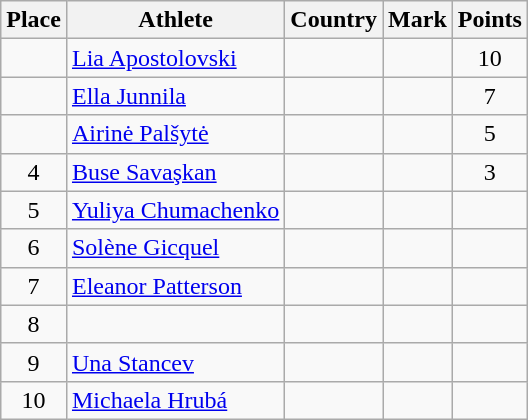<table class="wikitable">
<tr>
<th>Place</th>
<th>Athlete</th>
<th>Country</th>
<th>Mark</th>
<th>Points</th>
</tr>
<tr>
<td align=center></td>
<td><a href='#'>Lia Apostolovski</a></td>
<td></td>
<td></td>
<td align=center>10</td>
</tr>
<tr>
<td align=center></td>
<td><a href='#'>Ella Junnila</a></td>
<td></td>
<td></td>
<td align=center>7</td>
</tr>
<tr>
<td align=center></td>
<td><a href='#'>Airinė Palšytė</a></td>
<td></td>
<td></td>
<td align=center>5</td>
</tr>
<tr>
<td align=center>4</td>
<td><a href='#'>Buse Savaşkan</a></td>
<td></td>
<td></td>
<td align=center>3</td>
</tr>
<tr>
<td align=center>5</td>
<td><a href='#'>Yuliya Chumachenko</a></td>
<td></td>
<td></td>
<td align=center></td>
</tr>
<tr>
<td align=center>6</td>
<td><a href='#'>Solène Gicquel</a></td>
<td></td>
<td></td>
<td align=center></td>
</tr>
<tr>
<td align=center>7</td>
<td><a href='#'>Eleanor Patterson</a></td>
<td></td>
<td></td>
<td align=center></td>
</tr>
<tr>
<td align=center>8</td>
<td></td>
<td></td>
<td></td>
<td align=center></td>
</tr>
<tr>
<td align=center>9</td>
<td><a href='#'>Una Stancev</a></td>
<td></td>
<td></td>
<td align=center></td>
</tr>
<tr>
<td align=center>10</td>
<td><a href='#'>Michaela Hrubá</a></td>
<td></td>
<td></td>
<td align=center></td>
</tr>
</table>
